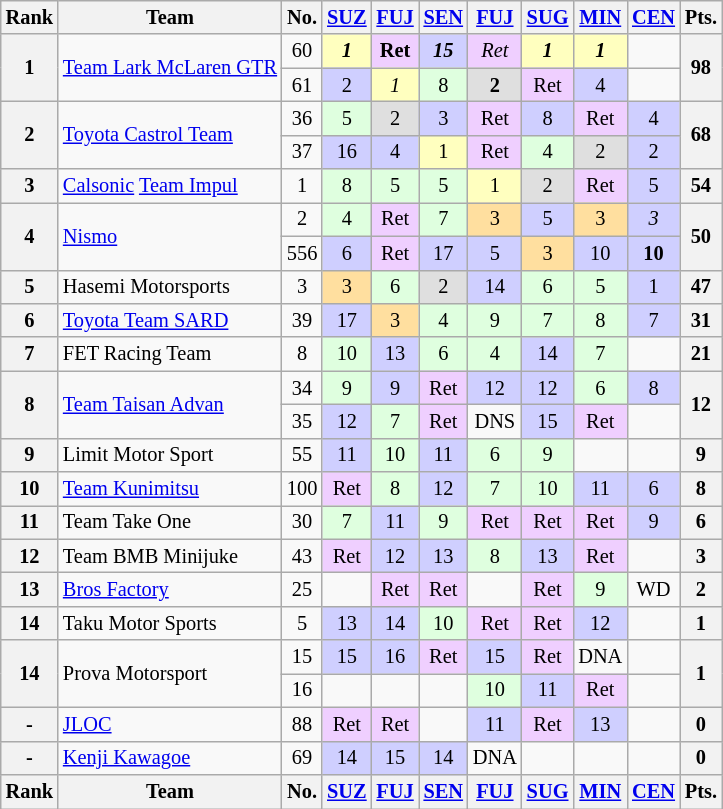<table class="wikitable" style="font-size:85%; text-align:center">
<tr>
<th>Rank</th>
<th>Team</th>
<th>No.</th>
<th><a href='#'>SUZ</a><br></th>
<th><a href='#'>FUJ</a><br></th>
<th><a href='#'>SEN</a><br></th>
<th><a href='#'>FUJ</a><br></th>
<th><a href='#'>SUG</a><br></th>
<th><a href='#'>MIN</a><br></th>
<th><a href='#'>CEN</a><br></th>
<th>Pts.</th>
</tr>
<tr>
<th rowspan="2">1</th>
<td rowspan="2" align="left"><a href='#'>Team Lark McLaren GTR</a></td>
<td>60</td>
<td bgcolor="#FFFFBF"><strong><em>1</em></strong></td>
<td bgcolor="#EFCFFF"><strong>Ret</strong></td>
<td bgcolor="#CFCFFF"><strong><em>15</em></strong></td>
<td bgcolor="#EFCFFF"><em>Ret</em></td>
<td bgcolor="#FFFFBF"><strong><em>1</em></strong></td>
<td bgcolor="#FFFFBF"><strong><em>1</em></strong></td>
<td></td>
<th rowspan="2">98</th>
</tr>
<tr>
<td>61</td>
<td bgcolor="#CFCFFF">2</td>
<td bgcolor="#FFFFBF"><em>1</em></td>
<td bgcolor="#DFFFDF">8</td>
<td bgcolor="#DFDFDF"><strong>2</strong></td>
<td bgcolor="#EFCFFF">Ret</td>
<td bgcolor="#CFCFFF">4</td>
<td></td>
</tr>
<tr>
<th rowspan="2">2</th>
<td rowspan="2" align="left"><a href='#'>Toyota Castrol Team</a></td>
<td>36</td>
<td bgcolor="#DFFFDF">5</td>
<td bgcolor="#DFDFDF">2</td>
<td bgcolor="#CFCFFF">3</td>
<td bgcolor="#EFCFFF">Ret</td>
<td bgcolor="#CFCFFF">8</td>
<td bgcolor="#EFCFFF">Ret</td>
<td bgcolor="#CFCFFF">4</td>
<th rowspan="2">68</th>
</tr>
<tr>
<td>37</td>
<td bgcolor="#CFCFFF">16</td>
<td bgcolor="#CFCFFF">4</td>
<td bgcolor="#FFFFBF">1</td>
<td bgcolor="#EFCFFF">Ret</td>
<td bgcolor="#DFFFDF">4</td>
<td bgcolor="#DFDFDF">2</td>
<td bgcolor="#CFCFFF">2</td>
</tr>
<tr>
<th>3</th>
<td align="left"><a href='#'>Calsonic</a> <a href='#'>Team Impul</a></td>
<td>1</td>
<td bgcolor="#DFFFDF">8</td>
<td bgcolor="#DFFFDF">5</td>
<td bgcolor="#DFFFDF">5</td>
<td bgcolor="#FFFFBF">1</td>
<td bgcolor="#DFDFDF">2</td>
<td bgcolor="#EFCFFF">Ret</td>
<td bgcolor="#CFCFFF">5</td>
<th>54</th>
</tr>
<tr>
<th rowspan="2">4</th>
<td rowspan="2" align="left"><a href='#'>Nismo</a></td>
<td>2</td>
<td bgcolor="#DFFFDF">4</td>
<td bgcolor="#EFCFFF">Ret</td>
<td bgcolor="#DFFFDF">7</td>
<td bgcolor="#FFDF9F">3</td>
<td bgcolor="#CFCFFF">5</td>
<td bgcolor="#FFDF9F">3</td>
<td bgcolor="#CFCFFF"><em>3</em></td>
<th rowspan="2">50</th>
</tr>
<tr>
<td>556</td>
<td bgcolor="#CFCFFF">6</td>
<td bgcolor="#EFCFFF">Ret</td>
<td bgcolor="#CFCFFF">17</td>
<td bgcolor="#CFCFFF">5</td>
<td bgcolor="#FFDF9F">3</td>
<td bgcolor="#CFCFFF">10</td>
<td bgcolor="#CFCFFF"><strong>10</strong></td>
</tr>
<tr>
<th>5</th>
<td align="left">Hasemi Motorsports</td>
<td>3</td>
<td bgcolor="#FFDF9F">3</td>
<td bgcolor="#DFFFDF">6</td>
<td bgcolor="#DFDFDF">2</td>
<td bgcolor="#CFCFFF">14</td>
<td bgcolor="#DFFFDF">6</td>
<td bgcolor="#DFFFDF">5</td>
<td bgcolor="#CFCFFF">1</td>
<th>47</th>
</tr>
<tr>
<th>6</th>
<td align="left"><a href='#'>Toyota Team SARD</a></td>
<td>39</td>
<td bgcolor="#CFCFFF">17</td>
<td bgcolor="#FFDF9F">3</td>
<td bgcolor="#DFFFDF">4</td>
<td bgcolor="#DFFFDF">9</td>
<td bgcolor="#DFFFDF">7</td>
<td bgcolor="#DFFFDF">8</td>
<td bgcolor="#CFCFFF">7</td>
<th>31</th>
</tr>
<tr>
<th>7</th>
<td align="left">FET Racing Team</td>
<td>8</td>
<td bgcolor="#DFFFDF">10</td>
<td bgcolor="#CFCFFF">13</td>
<td bgcolor="#DFFFDF">6</td>
<td bgcolor="#DFFFDF">4</td>
<td bgcolor="#CFCFFF">14</td>
<td bgcolor="#DFFFDF">7</td>
<td></td>
<th>21</th>
</tr>
<tr>
<th rowspan="2">8</th>
<td rowspan="2" align="left"><a href='#'>Team Taisan Advan</a></td>
<td>34</td>
<td bgcolor="#DFFFDF">9</td>
<td bgcolor="#CFCFFF">9</td>
<td bgcolor="#EFCFFF">Ret</td>
<td bgcolor="#CFCFFF">12</td>
<td bgcolor="#CFCFFF">12</td>
<td bgcolor="#DFFFDF">6</td>
<td bgcolor="#CFCFFF">8</td>
<th rowspan="2">12</th>
</tr>
<tr>
<td>35</td>
<td bgcolor="#CFCFFF">12</td>
<td bgcolor="#DFFFDF">7</td>
<td bgcolor="#EFCFFF">Ret</td>
<td>DNS</td>
<td bgcolor="#CFCFFF">15</td>
<td bgcolor="#EFCFFF">Ret</td>
<td></td>
</tr>
<tr>
<th>9</th>
<td align="left">Limit Motor Sport</td>
<td>55</td>
<td bgcolor="#CFCFFF">11</td>
<td bgcolor="#DFFFDF">10</td>
<td bgcolor="#CFCFFF">11</td>
<td bgcolor="#DFFFDF">6</td>
<td bgcolor="#DFFFDF">9</td>
<td></td>
<td></td>
<th>9</th>
</tr>
<tr>
<th>10</th>
<td align="left"><a href='#'>Team Kunimitsu</a></td>
<td>100</td>
<td bgcolor="#EFCFFF">Ret</td>
<td bgcolor="#DFFFDF">8</td>
<td bgcolor="#CFCFFF">12</td>
<td bgcolor="#DFFFDF">7</td>
<td bgcolor="#DFFFDF">10</td>
<td bgcolor="#CFCFFF">11</td>
<td bgcolor="#CFCFFF">6</td>
<th>8</th>
</tr>
<tr>
<th>11</th>
<td align="left">Team Take One</td>
<td>30</td>
<td bgcolor="#DFFFDF">7</td>
<td bgcolor="#CFCFFF">11</td>
<td bgcolor="#DFFFDF">9</td>
<td bgcolor="#EFCFFF">Ret</td>
<td bgcolor="#EFCFFF">Ret</td>
<td bgcolor="#EFCFFF">Ret</td>
<td bgcolor="#CFCFFF">9</td>
<th>6</th>
</tr>
<tr>
<th>12</th>
<td align="left">Team BMB Minijuke</td>
<td>43</td>
<td bgcolor="#EFCFFF">Ret</td>
<td bgcolor="#CFCFFF">12</td>
<td bgcolor="#CFCFFF">13</td>
<td bgcolor="#DFFFDF">8</td>
<td bgcolor="#CFCFFF">13</td>
<td bgcolor="#EFCFFF">Ret</td>
<td></td>
<th>3</th>
</tr>
<tr>
<th>13</th>
<td align="left"><a href='#'>Bros Factory</a></td>
<td>25</td>
<td></td>
<td bgcolor="#EFCFFF">Ret</td>
<td bgcolor="#EFCFFF">Ret</td>
<td></td>
<td bgcolor="#EFCFFF">Ret</td>
<td bgcolor="#DFFFDF">9</td>
<td>WD</td>
<th>2</th>
</tr>
<tr>
<th>14</th>
<td align="left">Taku Motor Sports</td>
<td>5</td>
<td bgcolor="#CFCFFF">13</td>
<td bgcolor="#CFCFFF">14</td>
<td bgcolor="#DFFFDF">10</td>
<td bgcolor="#EFCFFF">Ret</td>
<td bgcolor="#EFCFFF">Ret</td>
<td bgcolor="#CFCFFF">12</td>
<td></td>
<th>1</th>
</tr>
<tr>
<th rowspan="2">14</th>
<td rowspan="2" align="left">Prova Motorsport</td>
<td>15</td>
<td bgcolor="#CFCFFF">15</td>
<td bgcolor="#CFCFFF">16</td>
<td bgcolor="#EFCFFF">Ret</td>
<td bgcolor="#CFCFFF">15</td>
<td bgcolor="#EFCFFF">Ret</td>
<td>DNA</td>
<td></td>
<th rowspan="2">1</th>
</tr>
<tr>
<td>16</td>
<td></td>
<td></td>
<td></td>
<td bgcolor="#DFFFDF">10</td>
<td bgcolor="#CFCFFF">11</td>
<td bgcolor="#EFCFFF">Ret</td>
<td></td>
</tr>
<tr>
<th>-</th>
<td align="left"><a href='#'>JLOC</a></td>
<td>88</td>
<td bgcolor="#EFCFFF">Ret</td>
<td bgcolor="#EFCFFF">Ret</td>
<td></td>
<td bgcolor="#CFCFFF">11</td>
<td bgcolor="#EFCFFF">Ret</td>
<td bgcolor="#CFCFFF">13</td>
<td></td>
<th>0</th>
</tr>
<tr>
<th>-</th>
<td align="left"><a href='#'>Kenji Kawagoe</a></td>
<td>69</td>
<td bgcolor="#CFCFFF">14</td>
<td bgcolor="#CFCFFF">15</td>
<td bgcolor="#CFCFFF">14</td>
<td>DNA</td>
<td></td>
<td></td>
<td></td>
<th>0</th>
</tr>
<tr>
<th>Rank</th>
<th>Team</th>
<th>No.</th>
<th><a href='#'>SUZ</a><br></th>
<th><a href='#'>FUJ</a><br></th>
<th><a href='#'>SEN</a><br></th>
<th><a href='#'>FUJ</a><br></th>
<th><a href='#'>SUG</a><br></th>
<th><a href='#'>MIN</a><br></th>
<th><a href='#'>CEN</a><br></th>
<th>Pts.</th>
</tr>
</table>
